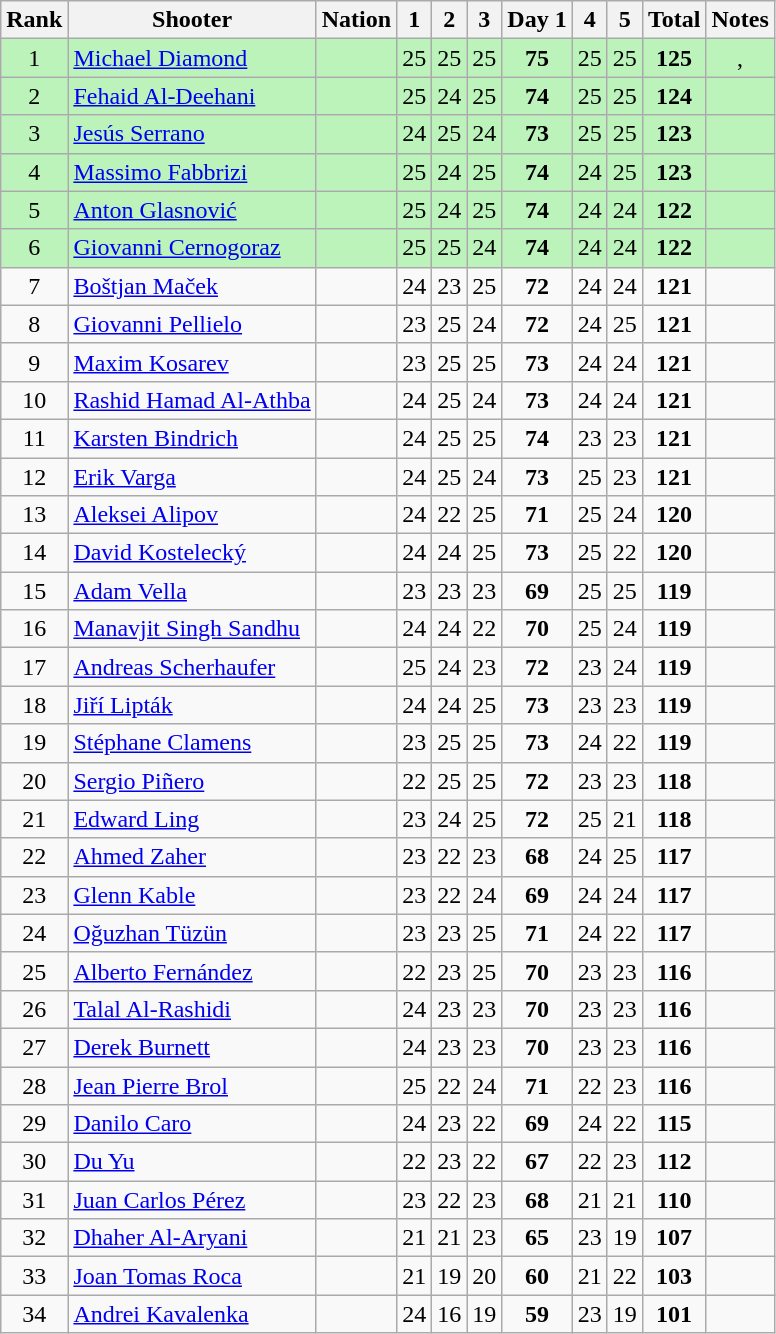<table class="wikitable sortable" style="text-align:center">
<tr>
<th>Rank</th>
<th>Shooter</th>
<th>Nation</th>
<th>1</th>
<th>2</th>
<th>3</th>
<th>Day 1</th>
<th>4</th>
<th>5</th>
<th>Total</th>
<th>Notes</th>
</tr>
<tr bgcolor=bbf3bb>
<td>1</td>
<td align=left><a href='#'>Michael Diamond</a></td>
<td align="left"></td>
<td>25</td>
<td>25</td>
<td>25</td>
<td><strong>75</strong></td>
<td>25</td>
<td>25</td>
<td><strong>125</strong></td>
<td>, </td>
</tr>
<tr bgcolor=bbf3bb>
<td>2</td>
<td align=left><a href='#'>Fehaid Al-Deehani</a></td>
<td align="left"></td>
<td>25</td>
<td>24</td>
<td>25</td>
<td><strong>74</strong></td>
<td>25</td>
<td>25</td>
<td><strong>124</strong></td>
<td></td>
</tr>
<tr bgcolor=bbf3bb>
<td>3</td>
<td align=left><a href='#'>Jesús Serrano</a></td>
<td align="left"></td>
<td>24</td>
<td>25</td>
<td>24</td>
<td><strong>73</strong></td>
<td>25</td>
<td>25</td>
<td><strong>123</strong></td>
<td></td>
</tr>
<tr bgcolor=bbf3bb>
<td>4</td>
<td align=left><a href='#'>Massimo Fabbrizi</a></td>
<td align="left"></td>
<td>25</td>
<td>24</td>
<td>25</td>
<td><strong>74</strong></td>
<td>24</td>
<td>25</td>
<td><strong>123</strong></td>
<td></td>
</tr>
<tr bgcolor=bbf3bb>
<td>5</td>
<td align=left><a href='#'>Anton Glasnović</a></td>
<td align="left"></td>
<td>25</td>
<td>24</td>
<td>25</td>
<td><strong>74</strong></td>
<td>24</td>
<td>24</td>
<td><strong>122</strong></td>
<td></td>
</tr>
<tr bgcolor=bbf3bb>
<td>6</td>
<td align=left><a href='#'>Giovanni Cernogoraz</a></td>
<td align="left"></td>
<td>25</td>
<td>25</td>
<td>24</td>
<td><strong>74</strong></td>
<td>24</td>
<td>24</td>
<td><strong>122</strong></td>
<td></td>
</tr>
<tr>
<td>7</td>
<td align=left><a href='#'>Boštjan Maček</a></td>
<td align="left"></td>
<td>24</td>
<td>23</td>
<td>25</td>
<td><strong>72</strong></td>
<td>24</td>
<td>24</td>
<td><strong>121</strong></td>
<td></td>
</tr>
<tr>
<td>8</td>
<td align=left><a href='#'>Giovanni Pellielo</a></td>
<td align="left"></td>
<td>23</td>
<td>25</td>
<td>24</td>
<td><strong>72</strong></td>
<td>24</td>
<td>25</td>
<td><strong>121</strong></td>
<td></td>
</tr>
<tr>
<td>9</td>
<td align=left><a href='#'>Maxim Kosarev</a></td>
<td align="left"></td>
<td>23</td>
<td>25</td>
<td>25</td>
<td><strong>73</strong></td>
<td>24</td>
<td>24</td>
<td><strong>121</strong></td>
<td></td>
</tr>
<tr>
<td>10</td>
<td align=left><a href='#'>Rashid Hamad Al-Athba</a></td>
<td align="left"></td>
<td>24</td>
<td>25</td>
<td>24</td>
<td><strong>73</strong></td>
<td>24</td>
<td>24</td>
<td><strong>121</strong></td>
<td></td>
</tr>
<tr>
<td>11</td>
<td align=left><a href='#'>Karsten Bindrich</a></td>
<td align="left"></td>
<td>24</td>
<td>25</td>
<td>25</td>
<td><strong>74</strong></td>
<td>23</td>
<td>23</td>
<td><strong>121</strong></td>
<td></td>
</tr>
<tr>
<td>12</td>
<td align=left><a href='#'>Erik Varga</a></td>
<td align="left"></td>
<td>24</td>
<td>25</td>
<td>24</td>
<td><strong>73</strong></td>
<td>25</td>
<td>23</td>
<td><strong>121</strong></td>
<td></td>
</tr>
<tr>
<td>13</td>
<td align=left><a href='#'>Aleksei Alipov</a></td>
<td align="left"></td>
<td>24</td>
<td>22</td>
<td>25</td>
<td><strong>71</strong></td>
<td>25</td>
<td>24</td>
<td><strong>120</strong></td>
<td></td>
</tr>
<tr>
<td>14</td>
<td align=left><a href='#'>David Kostelecký</a></td>
<td align="left"></td>
<td>24</td>
<td>24</td>
<td>25</td>
<td><strong>73</strong></td>
<td>25</td>
<td>22</td>
<td><strong>120</strong></td>
<td></td>
</tr>
<tr>
<td>15</td>
<td align=left><a href='#'>Adam Vella</a></td>
<td align="left"></td>
<td>23</td>
<td>23</td>
<td>23</td>
<td><strong>69</strong></td>
<td>25</td>
<td>25</td>
<td><strong>119</strong></td>
<td></td>
</tr>
<tr>
<td>16</td>
<td align=left><a href='#'>Manavjit Singh Sandhu</a></td>
<td align="left"></td>
<td>24</td>
<td>24</td>
<td>22</td>
<td><strong>70</strong></td>
<td>25</td>
<td>24</td>
<td><strong>119</strong></td>
<td></td>
</tr>
<tr>
<td>17</td>
<td align=left><a href='#'>Andreas Scherhaufer</a></td>
<td align="left"></td>
<td>25</td>
<td>24</td>
<td>23</td>
<td><strong>72</strong></td>
<td>23</td>
<td>24</td>
<td><strong>119</strong></td>
<td></td>
</tr>
<tr>
<td>18</td>
<td align=left><a href='#'>Jiří Lipták</a></td>
<td align="left"></td>
<td>24</td>
<td>24</td>
<td>25</td>
<td><strong>73</strong></td>
<td>23</td>
<td>23</td>
<td><strong>119</strong></td>
<td></td>
</tr>
<tr>
<td>19</td>
<td align=left><a href='#'>Stéphane Clamens</a></td>
<td align="left"></td>
<td>23</td>
<td>25</td>
<td>25</td>
<td><strong>73</strong></td>
<td>24</td>
<td>22</td>
<td><strong>119</strong></td>
<td></td>
</tr>
<tr>
<td>20</td>
<td align=left><a href='#'>Sergio Piñero</a></td>
<td align="left"></td>
<td>22</td>
<td>25</td>
<td>25</td>
<td><strong>72</strong></td>
<td>23</td>
<td>23</td>
<td><strong>118</strong></td>
<td></td>
</tr>
<tr>
<td>21</td>
<td align=left><a href='#'>Edward Ling</a></td>
<td align="left"></td>
<td>23</td>
<td>24</td>
<td>25</td>
<td><strong>72</strong></td>
<td>25</td>
<td>21</td>
<td><strong>118</strong></td>
<td></td>
</tr>
<tr>
<td>22</td>
<td align=left><a href='#'>Ahmed Zaher</a></td>
<td align="left"></td>
<td>23</td>
<td>22</td>
<td>23</td>
<td><strong>68</strong></td>
<td>24</td>
<td>25</td>
<td><strong>117</strong></td>
<td></td>
</tr>
<tr>
<td>23</td>
<td align=left><a href='#'>Glenn Kable</a></td>
<td align="left"></td>
<td>23</td>
<td>22</td>
<td>24</td>
<td><strong>69</strong></td>
<td>24</td>
<td>24</td>
<td><strong>117</strong></td>
<td></td>
</tr>
<tr>
<td>24</td>
<td align=left><a href='#'>Oğuzhan Tüzün</a></td>
<td align="left"></td>
<td>23</td>
<td>23</td>
<td>25</td>
<td><strong>71</strong></td>
<td>24</td>
<td>22</td>
<td><strong>117</strong></td>
<td></td>
</tr>
<tr>
<td>25</td>
<td align=left><a href='#'>Alberto Fernández</a></td>
<td align="left"></td>
<td>22</td>
<td>23</td>
<td>25</td>
<td><strong>70</strong></td>
<td>23</td>
<td>23</td>
<td><strong>116</strong></td>
<td></td>
</tr>
<tr>
<td>26</td>
<td align=left><a href='#'>Talal Al-Rashidi</a></td>
<td align="left"></td>
<td>24</td>
<td>23</td>
<td>23</td>
<td><strong>70</strong></td>
<td>23</td>
<td>23</td>
<td><strong>116</strong></td>
<td></td>
</tr>
<tr>
<td>27</td>
<td align=left><a href='#'>Derek Burnett</a></td>
<td align="left"></td>
<td>24</td>
<td>23</td>
<td>23</td>
<td><strong>70</strong></td>
<td>23</td>
<td>23</td>
<td><strong>116</strong></td>
<td></td>
</tr>
<tr>
<td>28</td>
<td align=left><a href='#'>Jean Pierre Brol</a></td>
<td align="left"></td>
<td>25</td>
<td>22</td>
<td>24</td>
<td><strong>71</strong></td>
<td>22</td>
<td>23</td>
<td><strong>116</strong></td>
<td></td>
</tr>
<tr>
<td>29</td>
<td align=left><a href='#'>Danilo Caro</a></td>
<td align="left"></td>
<td>24</td>
<td>23</td>
<td>22</td>
<td><strong>69</strong></td>
<td>24</td>
<td>22</td>
<td><strong>115</strong></td>
<td></td>
</tr>
<tr>
<td>30</td>
<td align=left><a href='#'>Du Yu</a></td>
<td align="left"></td>
<td>22</td>
<td>23</td>
<td>22</td>
<td><strong>67</strong></td>
<td>22</td>
<td>23</td>
<td><strong>112</strong></td>
<td></td>
</tr>
<tr>
<td>31</td>
<td align=left><a href='#'>Juan Carlos Pérez</a></td>
<td align="left"></td>
<td>23</td>
<td>22</td>
<td>23</td>
<td><strong>68</strong></td>
<td>21</td>
<td>21</td>
<td><strong>110</strong></td>
<td></td>
</tr>
<tr>
<td>32</td>
<td align=left><a href='#'>Dhaher Al-Aryani</a></td>
<td align="left"></td>
<td>21</td>
<td>21</td>
<td>23</td>
<td><strong>65</strong></td>
<td>23</td>
<td>19</td>
<td><strong>107</strong></td>
<td></td>
</tr>
<tr>
<td>33</td>
<td align=left><a href='#'>Joan Tomas Roca</a></td>
<td align="left"></td>
<td>21</td>
<td>19</td>
<td>20</td>
<td><strong>60</strong></td>
<td>21</td>
<td>22</td>
<td><strong>103</strong></td>
<td></td>
</tr>
<tr>
<td>34</td>
<td align=left><a href='#'>Andrei Kavalenka</a></td>
<td align="left"></td>
<td>24</td>
<td>16</td>
<td>19</td>
<td><strong>59</strong></td>
<td>23</td>
<td>19</td>
<td><strong>101</strong></td>
<td></td>
</tr>
</table>
